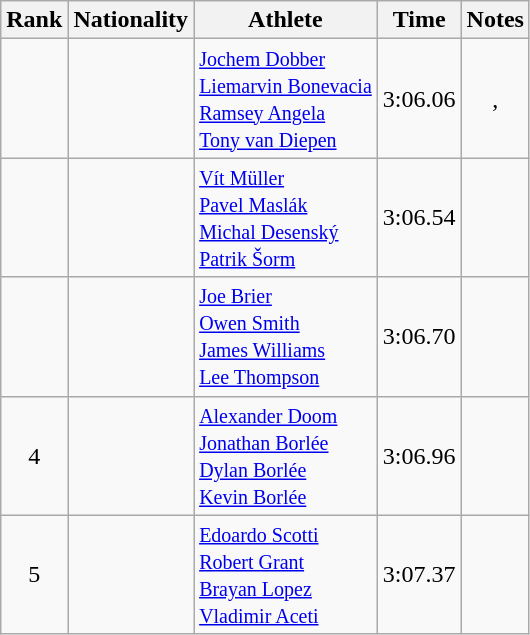<table class="wikitable sortable" style="text-align:center">
<tr>
<th>Rank</th>
<th>Nationality</th>
<th>Athlete</th>
<th>Time</th>
<th>Notes</th>
</tr>
<tr>
<td></td>
<td align=left></td>
<td align=left><small><a href='#'>Jochem Dobber</a><br><a href='#'>Liemarvin Bonevacia</a><br><a href='#'>Ramsey Angela</a><br><a href='#'>Tony van Diepen</a></small></td>
<td>3:06.06</td>
<td>, </td>
</tr>
<tr>
<td></td>
<td align=left></td>
<td align=left><small><a href='#'>Vít Müller</a><br><a href='#'>Pavel Maslák</a><br><a href='#'>Michal Desenský</a><br><a href='#'>Patrik Šorm</a></small></td>
<td>3:06.54</td>
<td></td>
</tr>
<tr>
<td></td>
<td align=left></td>
<td align=left><small><a href='#'>Joe Brier</a><br><a href='#'>Owen Smith</a><br><a href='#'>James Williams</a><br><a href='#'>Lee Thompson</a></small></td>
<td>3:06.70</td>
<td></td>
</tr>
<tr>
<td>4</td>
<td align=left></td>
<td align=left><small><a href='#'>Alexander Doom</a><br><a href='#'>Jonathan Borlée</a><br><a href='#'>Dylan Borlée</a><br><a href='#'>Kevin Borlée</a></small></td>
<td>3:06.96</td>
<td></td>
</tr>
<tr>
<td>5</td>
<td align=left></td>
<td align=left><small><a href='#'>Edoardo Scotti</a><br><a href='#'>Robert Grant</a><br><a href='#'>Brayan Lopez</a><br><a href='#'>Vladimir Aceti</a></small></td>
<td>3:07.37</td>
<td></td>
</tr>
</table>
